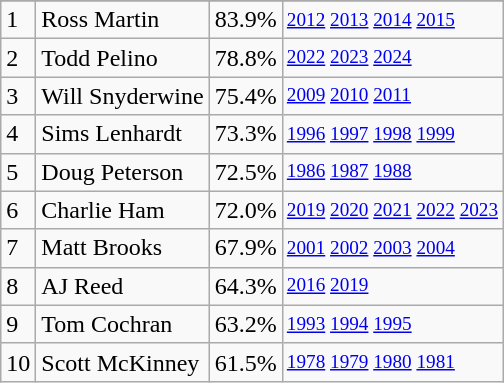<table class="wikitable">
<tr>
</tr>
<tr>
<td>1</td>
<td>Ross Martin</td>
<td><abbr>83.9%</abbr></td>
<td style="font-size:80%;"><a href='#'>2012</a> <a href='#'>2013</a> <a href='#'>2014</a> <a href='#'>2015</a></td>
</tr>
<tr>
<td>2</td>
<td>Todd Pelino</td>
<td><abbr>78.8%</abbr></td>
<td style="font-size:80%;"><a href='#'>2022</a> <a href='#'>2023</a> <a href='#'>2024</a></td>
</tr>
<tr>
<td>3</td>
<td>Will Snyderwine</td>
<td><abbr>75.4%</abbr></td>
<td style="font-size:80%;"><a href='#'>2009</a> <a href='#'>2010</a> <a href='#'>2011</a></td>
</tr>
<tr>
<td>4</td>
<td>Sims Lenhardt</td>
<td><abbr>73.3%</abbr></td>
<td style="font-size:80%;"><a href='#'>1996</a> <a href='#'>1997</a> <a href='#'>1998</a> <a href='#'>1999</a></td>
</tr>
<tr>
<td>5</td>
<td>Doug Peterson</td>
<td><abbr>72.5%</abbr></td>
<td style="font-size:80%;"><a href='#'>1986</a> <a href='#'>1987</a> <a href='#'>1988</a></td>
</tr>
<tr>
<td>6</td>
<td>Charlie Ham</td>
<td><abbr>72.0%</abbr></td>
<td style="font-size:80%;"><a href='#'>2019</a> <a href='#'>2020</a> <a href='#'>2021</a> <a href='#'>2022</a> <a href='#'>2023</a></td>
</tr>
<tr>
<td>7</td>
<td>Matt Brooks</td>
<td><abbr>67.9%</abbr></td>
<td style="font-size:80%;"><a href='#'>2001</a> <a href='#'>2002</a> <a href='#'>2003</a> <a href='#'>2004</a></td>
</tr>
<tr>
<td>8</td>
<td>AJ Reed</td>
<td><abbr>64.3%</abbr></td>
<td style="font-size:80%;"><a href='#'>2016</a> <a href='#'>2019</a></td>
</tr>
<tr>
<td>9</td>
<td>Tom Cochran</td>
<td><abbr>63.2%</abbr></td>
<td style="font-size:80%;"><a href='#'>1993</a> <a href='#'>1994</a> <a href='#'>1995</a></td>
</tr>
<tr>
<td>10</td>
<td>Scott McKinney</td>
<td><abbr>61.5%</abbr></td>
<td style="font-size:80%;"><a href='#'>1978</a> <a href='#'>1979</a> <a href='#'>1980</a> <a href='#'>1981</a><br></td>
</tr>
</table>
